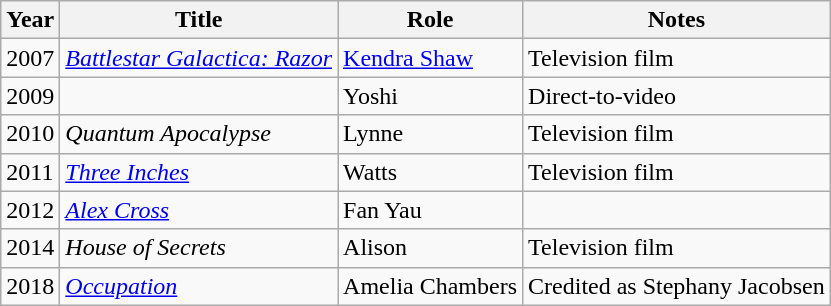<table class="wikitable sortable">
<tr>
<th>Year</th>
<th>Title</th>
<th>Role</th>
<th class="unsortable">Notes</th>
</tr>
<tr>
<td>2007</td>
<td><em><a href='#'>Battlestar Galactica: Razor</a></em></td>
<td><a href='#'>Kendra Shaw</a></td>
<td>Television film</td>
</tr>
<tr>
<td>2009</td>
<td><em></em></td>
<td>Yoshi</td>
<td>Direct-to-video</td>
</tr>
<tr>
<td>2010</td>
<td><em>Quantum Apocalypse</em></td>
<td>Lynne</td>
<td>Television film</td>
</tr>
<tr>
<td>2011</td>
<td><em><a href='#'>Three Inches</a></em></td>
<td>Watts</td>
<td>Television film</td>
</tr>
<tr>
<td>2012</td>
<td><em><a href='#'>Alex Cross</a></em></td>
<td>Fan Yau</td>
<td></td>
</tr>
<tr>
<td>2014</td>
<td><em>House of Secrets</em></td>
<td>Alison</td>
<td>Television film</td>
</tr>
<tr>
<td>2018</td>
<td><em><a href='#'>Occupation</a></em></td>
<td>Amelia Chambers</td>
<td>Credited as Stephany Jacobsen</td>
</tr>
</table>
